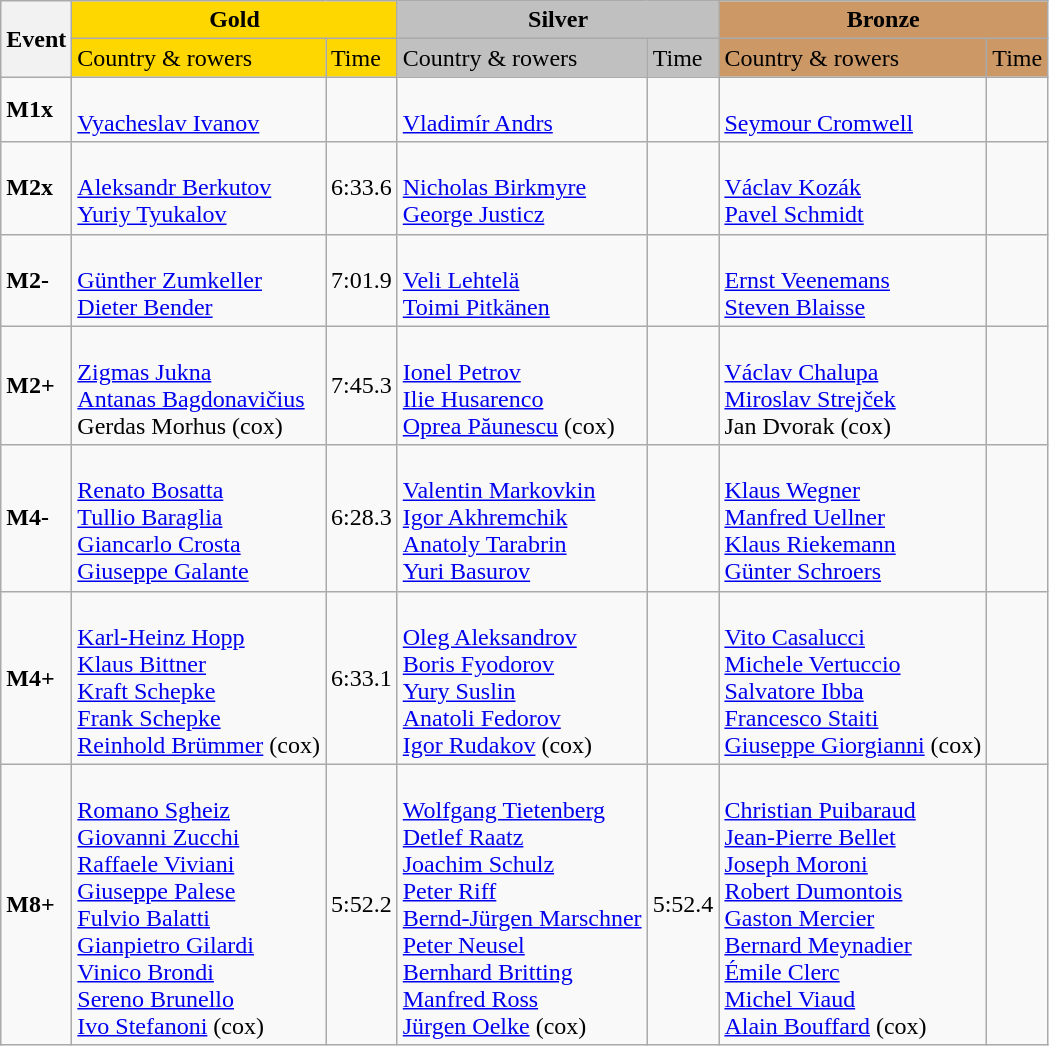<table class="wikitable">
<tr>
<th rowspan="2">Event</th>
<th colspan="2" style="background:gold;">Gold</th>
<th colspan="2" style="background:silver;">Silver</th>
<th colspan="2" style="background:#c96;">Bronze</th>
</tr>
<tr>
<td style="background:gold;">Country & rowers</td>
<td style="background:gold;">Time</td>
<td style="background:silver;">Country & rowers</td>
<td style="background:silver;">Time</td>
<td style="background:#c96;">Country & rowers</td>
<td style="background:#c96;">Time</td>
</tr>
<tr>
<td><strong>M1x</strong></td>
<td> <br> <a href='#'>Vyacheslav Ivanov</a></td>
<td></td>
<td> <br> <a href='#'>Vladimír Andrs</a></td>
<td></td>
<td> <br> <a href='#'>Seymour Cromwell</a></td>
<td></td>
</tr>
<tr>
<td><strong>M2x</strong></td>
<td> <br> <a href='#'>Aleksandr Berkutov</a> <br> <a href='#'>Yuriy Tyukalov</a></td>
<td>6:33.6</td>
<td> <br> <a href='#'>Nicholas Birkmyre</a> <br> <a href='#'>George Justicz</a></td>
<td></td>
<td> <br> <a href='#'>Václav Kozák</a> <br> <a href='#'>Pavel Schmidt</a></td>
<td></td>
</tr>
<tr>
<td><strong>M2-</strong></td>
<td> <br> <a href='#'>Günther Zumkeller</a> <br> <a href='#'>Dieter Bender</a></td>
<td>7:01.9</td>
<td> <br> <a href='#'>Veli Lehtelä</a> <br> <a href='#'>Toimi Pitkänen</a></td>
<td></td>
<td> <br> <a href='#'>Ernst Veenemans</a> <br> <a href='#'>Steven Blaisse</a></td>
<td></td>
</tr>
<tr>
<td><strong>M2+</strong></td>
<td> <br> <a href='#'>Zigmas Jukna</a> <br> <a href='#'>Antanas Bagdonavičius</a> <br> Gerdas Morhus (cox)</td>
<td>7:45.3</td>
<td> <br> <a href='#'>Ionel Petrov</a> <br> <a href='#'>Ilie Husarenco</a> <br> <a href='#'>Oprea Păunescu</a> (cox)</td>
<td></td>
<td> <br> <a href='#'>Václav Chalupa</a> <br> <a href='#'>Miroslav Strejček</a> <br> Jan Dvorak (cox)</td>
<td></td>
</tr>
<tr>
<td><strong>M4-</strong></td>
<td> <br> <a href='#'>Renato Bosatta</a> <br> <a href='#'>Tullio Baraglia</a> <br> <a href='#'>Giancarlo Crosta</a> <br> <a href='#'>Giuseppe Galante</a></td>
<td>6:28.3</td>
<td> <br> <a href='#'>Valentin Markovkin</a> <br> <a href='#'>Igor Akhremchik</a> <br> <a href='#'>Anatoly Tarabrin</a> <br> <a href='#'>Yuri Basurov</a></td>
<td></td>
<td> <br> <a href='#'>Klaus Wegner</a> <br> <a href='#'>Manfred Uellner</a> <br> <a href='#'>Klaus Riekemann</a> <br> <a href='#'>Günter Schroers</a></td>
<td></td>
</tr>
<tr>
<td><strong>M4+</strong></td>
<td> <br> <a href='#'>Karl-Heinz Hopp</a> <br> <a href='#'>Klaus Bittner</a> <br> <a href='#'>Kraft Schepke</a> <br> <a href='#'>Frank Schepke</a> <br> <a href='#'>Reinhold Brümmer</a> (cox)</td>
<td>6:33.1</td>
<td> <br> <a href='#'>Oleg Aleksandrov</a> <br> <a href='#'>Boris Fyodorov</a> <br> <a href='#'>Yury Suslin</a> <br> <a href='#'>Anatoli Fedorov</a> <br> <a href='#'>Igor Rudakov</a> (cox)</td>
<td></td>
<td> <br> <a href='#'>Vito Casalucci</a> <br> <a href='#'>Michele Vertuccio</a> <br> <a href='#'>Salvatore Ibba</a> <br> <a href='#'>Francesco Staiti</a> <br> <a href='#'>Giuseppe Giorgianni</a> (cox)</td>
<td></td>
</tr>
<tr>
<td><strong>M8+</strong></td>
<td> <br> <a href='#'>Romano Sgheiz</a> <br> <a href='#'>Giovanni Zucchi</a> <br> <a href='#'>Raffaele Viviani</a> <br> <a href='#'>Giuseppe Palese</a> <br> <a href='#'>Fulvio Balatti</a> <br> <a href='#'>Gianpietro Gilardi</a> <br> <a href='#'>Vinico Brondi</a> <br> <a href='#'>Sereno Brunello</a> <br> <a href='#'>Ivo Stefanoni</a> (cox)</td>
<td>5:52.2</td>
<td> <br> <a href='#'>Wolfgang Tietenberg</a> <br> <a href='#'>Detlef Raatz</a> <br> <a href='#'>Joachim Schulz</a> <br> <a href='#'>Peter Riff</a> <br> <a href='#'>Bernd-Jürgen Marschner</a> <br> <a href='#'>Peter Neusel</a> <br> <a href='#'>Bernhard Britting</a> <br> <a href='#'>Manfred Ross</a> <br> <a href='#'>Jürgen Oelke</a> (cox)</td>
<td>5:52.4</td>
<td> <br> <a href='#'>Christian Puibaraud</a> <br> <a href='#'>Jean-Pierre Bellet</a> <br> <a href='#'>Joseph Moroni</a> <br> <a href='#'>Robert Dumontois</a> <br> <a href='#'>Gaston Mercier</a> <br> <a href='#'>Bernard Meynadier</a> <br> <a href='#'>Émile Clerc</a> <br> <a href='#'>Michel Viaud</a> <br> <a href='#'>Alain Bouffard</a> (cox)</td>
<td></td>
</tr>
</table>
